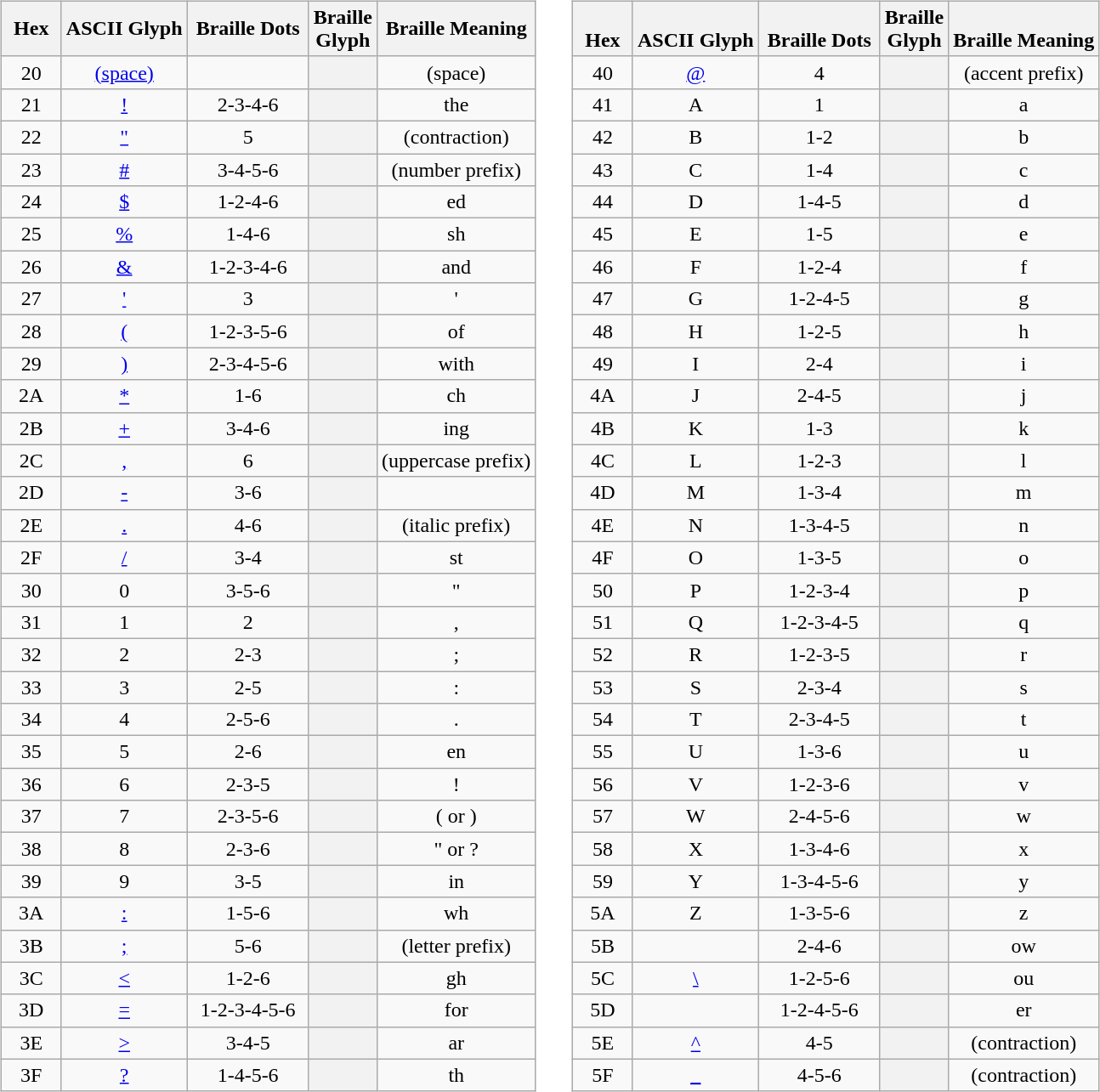<table>
<tr valign="top">
<td><br><table class="wikitable" style="text-align: center">
<tr>
<th style="width: 2.5em">Hex</th>
<th>ASCII Glyph</th>
<th style="width: 5.5em">Braille Dots</th>
<th style="width: 2.5em">Braille Glyph</th>
<th>Braille Meaning</th>
</tr>
<tr>
<td>20</td>
<td><a href='#'>(space)</a></td>
<td></td>
<th></th>
<td>(space)</td>
</tr>
<tr>
<td>21</td>
<td><a href='#'>!</a></td>
<td>2-3-4-6</td>
<th></th>
<td>the</td>
</tr>
<tr>
<td>22</td>
<td><a href='#'>"</a></td>
<td>5</td>
<th></th>
<td>(contraction)</td>
</tr>
<tr>
<td>23</td>
<td><a href='#'>#</a></td>
<td>3-4-5-6</td>
<th></th>
<td>(number prefix)</td>
</tr>
<tr>
<td>24</td>
<td><a href='#'>$</a></td>
<td>1-2-4-6</td>
<th></th>
<td>ed</td>
</tr>
<tr>
<td>25</td>
<td><a href='#'>%</a></td>
<td>1-4-6</td>
<th></th>
<td>sh</td>
</tr>
<tr>
<td>26</td>
<td><a href='#'>&</a></td>
<td>1-2-3-4-6</td>
<th></th>
<td>and</td>
</tr>
<tr>
<td>27</td>
<td><a href='#'>'</a></td>
<td>3</td>
<th></th>
<td>'</td>
</tr>
<tr>
<td>28</td>
<td><a href='#'>(</a></td>
<td>1-2-3-5-6</td>
<th></th>
<td>of</td>
</tr>
<tr>
<td>29</td>
<td><a href='#'>)</a></td>
<td>2-3-4-5-6</td>
<th></th>
<td>with</td>
</tr>
<tr>
<td>2A</td>
<td><a href='#'>*</a></td>
<td>1-6</td>
<th></th>
<td>ch</td>
</tr>
<tr>
<td>2B</td>
<td><a href='#'>+</a></td>
<td>3-4-6</td>
<th></th>
<td>ing</td>
</tr>
<tr>
<td>2C</td>
<td><a href='#'>,</a></td>
<td>6</td>
<th></th>
<td>(uppercase prefix)</td>
</tr>
<tr>
<td>2D</td>
<td><a href='#'>-</a></td>
<td>3-6</td>
<th></th>
<td></td>
</tr>
<tr>
<td>2E</td>
<td><a href='#'>.</a></td>
<td>4-6</td>
<th></th>
<td>(italic prefix)</td>
</tr>
<tr>
<td>2F</td>
<td><a href='#'>/</a></td>
<td>3-4</td>
<th></th>
<td>st</td>
</tr>
<tr>
<td>30</td>
<td>0</td>
<td>3-5-6</td>
<th></th>
<td>"</td>
</tr>
<tr>
<td>31</td>
<td>1</td>
<td>2</td>
<th></th>
<td>,</td>
</tr>
<tr>
<td>32</td>
<td>2</td>
<td>2-3</td>
<th></th>
<td>;</td>
</tr>
<tr>
<td>33</td>
<td>3</td>
<td>2-5</td>
<th></th>
<td>:</td>
</tr>
<tr>
<td>34</td>
<td>4</td>
<td>2-5-6</td>
<th></th>
<td>.</td>
</tr>
<tr>
<td>35</td>
<td>5</td>
<td>2-6</td>
<th></th>
<td>en</td>
</tr>
<tr>
<td>36</td>
<td>6</td>
<td>2-3-5</td>
<th></th>
<td>!</td>
</tr>
<tr>
<td>37</td>
<td>7</td>
<td>2-3-5-6</td>
<th></th>
<td>( or )</td>
</tr>
<tr>
<td>38</td>
<td>8</td>
<td>2-3-6</td>
<th></th>
<td>" or ?</td>
</tr>
<tr>
<td>39</td>
<td>9</td>
<td>3-5</td>
<th></th>
<td>in</td>
</tr>
<tr>
<td>3A</td>
<td><a href='#'>:</a></td>
<td>1-5-6</td>
<th></th>
<td>wh</td>
</tr>
<tr>
<td>3B</td>
<td><a href='#'>;</a></td>
<td>5-6</td>
<th></th>
<td>(letter prefix)</td>
</tr>
<tr>
<td>3C</td>
<td><a href='#'><</a></td>
<td>1-2-6</td>
<th></th>
<td>gh</td>
</tr>
<tr>
<td>3D</td>
<td><a href='#'>=</a></td>
<td>1-2-3-4-5-6</td>
<th></th>
<td>for</td>
</tr>
<tr>
<td>3E</td>
<td><a href='#'>></a></td>
<td>3-4-5</td>
<th></th>
<td>ar</td>
</tr>
<tr>
<td>3F</td>
<td><a href='#'>?</a></td>
<td>1-4-5-6</td>
<th></th>
<td>th</td>
</tr>
</table>
</td>
<td> </td>
<td><br><table class="wikitable" style="text-align: center">
<tr valign="bottom">
<th style="width: 2.5em">Hex</th>
<th>ASCII Glyph</th>
<th style="width: 5.5em">Braille Dots</th>
<th style="width: 2.5em">Braille Glyph</th>
<th>Braille Meaning</th>
</tr>
<tr>
<td>40</td>
<td><a href='#'>@</a></td>
<td>4</td>
<th></th>
<td>(accent prefix)</td>
</tr>
<tr>
<td>41</td>
<td>A</td>
<td>1</td>
<th></th>
<td>a</td>
</tr>
<tr>
<td>42</td>
<td>B</td>
<td>1-2</td>
<th></th>
<td>b</td>
</tr>
<tr>
<td>43</td>
<td>C</td>
<td>1-4</td>
<th></th>
<td>c</td>
</tr>
<tr>
<td>44</td>
<td>D</td>
<td>1-4-5</td>
<th></th>
<td>d</td>
</tr>
<tr>
<td>45</td>
<td>E</td>
<td>1-5</td>
<th></th>
<td>e</td>
</tr>
<tr>
<td>46</td>
<td>F</td>
<td>1-2-4</td>
<th></th>
<td>f</td>
</tr>
<tr>
<td>47</td>
<td>G</td>
<td>1-2-4-5</td>
<th></th>
<td>g</td>
</tr>
<tr>
<td>48</td>
<td>H</td>
<td>1-2-5</td>
<th></th>
<td>h</td>
</tr>
<tr>
<td>49</td>
<td>I</td>
<td>2-4</td>
<th></th>
<td>i</td>
</tr>
<tr>
<td>4A</td>
<td>J</td>
<td>2-4-5</td>
<th></th>
<td>j</td>
</tr>
<tr>
<td>4B</td>
<td>K</td>
<td>1-3</td>
<th></th>
<td>k</td>
</tr>
<tr>
<td>4C</td>
<td>L</td>
<td>1-2-3</td>
<th></th>
<td>l</td>
</tr>
<tr>
<td>4D</td>
<td>M</td>
<td>1-3-4</td>
<th></th>
<td>m</td>
</tr>
<tr>
<td>4E</td>
<td>N</td>
<td>1-3-4-5</td>
<th></th>
<td>n</td>
</tr>
<tr>
<td>4F</td>
<td>O</td>
<td>1-3-5</td>
<th></th>
<td>o</td>
</tr>
<tr>
<td>50</td>
<td>P</td>
<td>1-2-3-4</td>
<th></th>
<td>p</td>
</tr>
<tr>
<td>51</td>
<td>Q</td>
<td>1-2-3-4-5</td>
<th></th>
<td>q</td>
</tr>
<tr>
<td>52</td>
<td>R</td>
<td>1-2-3-5</td>
<th></th>
<td>r</td>
</tr>
<tr>
<td>53</td>
<td>S</td>
<td>2-3-4</td>
<th></th>
<td>s</td>
</tr>
<tr>
<td>54</td>
<td>T</td>
<td>2-3-4-5</td>
<th></th>
<td>t</td>
</tr>
<tr>
<td>55</td>
<td>U</td>
<td>1-3-6</td>
<th></th>
<td>u</td>
</tr>
<tr>
<td>56</td>
<td>V</td>
<td>1-2-3-6</td>
<th></th>
<td>v</td>
</tr>
<tr>
<td>57</td>
<td>W</td>
<td>2-4-5-6</td>
<th></th>
<td>w</td>
</tr>
<tr>
<td>58</td>
<td>X</td>
<td>1-3-4-6</td>
<th></th>
<td>x</td>
</tr>
<tr>
<td>59</td>
<td>Y</td>
<td>1-3-4-5-6</td>
<th></th>
<td>y</td>
</tr>
<tr>
<td>5A</td>
<td>Z</td>
<td>1-3-5-6</td>
<th></th>
<td>z</td>
</tr>
<tr>
<td>5B</td>
<td><a href='#'></a></td>
<td>2-4-6</td>
<th></th>
<td>ow</td>
</tr>
<tr>
<td>5C</td>
<td><a href='#'>\</a></td>
<td>1-2-5-6</td>
<th></th>
<td>ou</td>
</tr>
<tr>
<td>5D</td>
<td><a href='#'></a></td>
<td>1-2-4-5-6</td>
<th></th>
<td>er</td>
</tr>
<tr>
<td>5E</td>
<td><a href='#'>^</a></td>
<td>4-5</td>
<th></th>
<td>(contraction)</td>
</tr>
<tr>
<td>5F</td>
<td><a href='#'>_</a></td>
<td>4-5-6</td>
<th></th>
<td>(contraction)</td>
</tr>
</table>
</td>
</tr>
</table>
